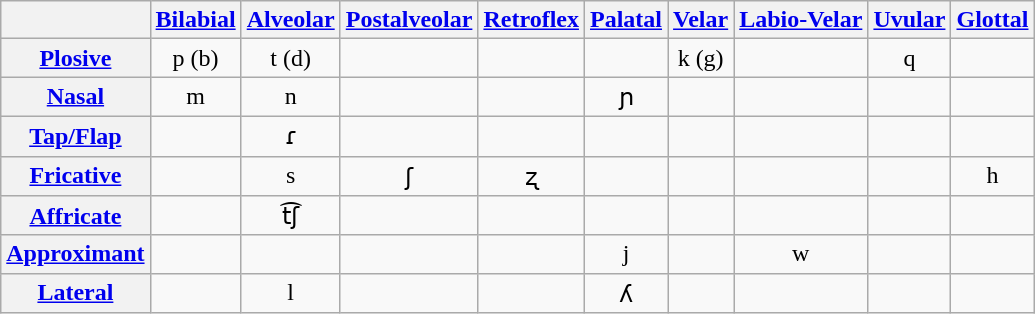<table class="IPA wikitable">
<tr>
<th colspan="2"></th>
<th><a href='#'>Bilabial</a></th>
<th><a href='#'>Alveolar</a></th>
<th><a href='#'>Postalveolar</a></th>
<th><a href='#'>Retroflex</a></th>
<th><a href='#'>Palatal</a></th>
<th><a href='#'>Velar</a></th>
<th><a href='#'>Labio-Velar</a></th>
<th><a href='#'>Uvular</a></th>
<th><a href='#'>Glottal</a></th>
</tr>
<tr align="center">
<th colspan="2"><a href='#'>Plosive</a></th>
<td>p  (b)</td>
<td>t  (d)</td>
<td></td>
<td></td>
<td></td>
<td>k  (g)</td>
<td></td>
<td>q</td>
<td></td>
</tr>
<tr align="center">
<th colspan="2"><a href='#'>Nasal</a></th>
<td>m</td>
<td>n</td>
<td></td>
<td></td>
<td>ɲ</td>
<td></td>
<td></td>
<td></td>
<td></td>
</tr>
<tr align="center">
<th colspan="2"><a href='#'>Tap/Flap</a></th>
<td></td>
<td>ɾ</td>
<td></td>
<td></td>
<td></td>
<td></td>
<td></td>
<td></td>
<td></td>
</tr>
<tr align="center">
<th colspan="2"><a href='#'>Fricative</a></th>
<td></td>
<td>s</td>
<td>ʃ</td>
<td>ʐ</td>
<td></td>
<td></td>
<td></td>
<td></td>
<td>h</td>
</tr>
<tr align="center">
<th colspan="2"><a href='#'>Affricate</a></th>
<td></td>
<td>t͡ʃ</td>
<td></td>
<td></td>
<td></td>
<td></td>
<td></td>
<td></td>
<td></td>
</tr>
<tr align="center">
<th colspan="2"><a href='#'>Approximant</a></th>
<td></td>
<td></td>
<td></td>
<td></td>
<td>j</td>
<td></td>
<td>w</td>
<td></td>
<td></td>
</tr>
<tr align="center">
<th colspan="2"><a href='#'>Lateral</a></th>
<td></td>
<td>l</td>
<td></td>
<td></td>
<td>ʎ</td>
<td></td>
<td></td>
<td></td>
<td></td>
</tr>
</table>
